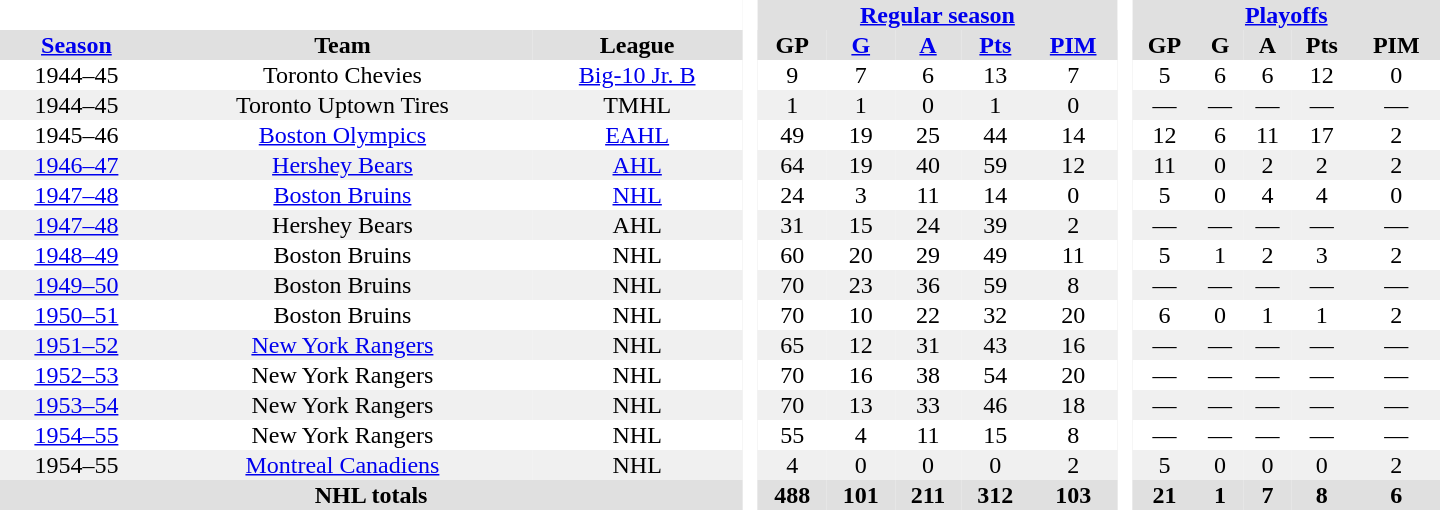<table border="0" cellpadding="1" cellspacing="0" style="text-align:center; width:60em">
<tr bgcolor="#e0e0e0">
<th colspan="3" bgcolor="#ffffff"> </th>
<th rowspan="99" bgcolor="#ffffff"> </th>
<th colspan="5"><a href='#'>Regular season</a></th>
<th rowspan="99" bgcolor="#ffffff"> </th>
<th colspan="5"><a href='#'>Playoffs</a></th>
</tr>
<tr bgcolor="#e0e0e0">
<th><a href='#'>Season</a></th>
<th>Team</th>
<th>League</th>
<th>GP</th>
<th><a href='#'>G</a></th>
<th><a href='#'>A</a></th>
<th><a href='#'>Pts</a></th>
<th><a href='#'>PIM</a></th>
<th>GP</th>
<th>G</th>
<th>A</th>
<th>Pts</th>
<th>PIM</th>
</tr>
<tr>
<td>1944–45</td>
<td>Toronto Chevies</td>
<td><a href='#'>Big-10 Jr. B</a></td>
<td>9</td>
<td>7</td>
<td>6</td>
<td>13</td>
<td>7</td>
<td>5</td>
<td>6</td>
<td>6</td>
<td>12</td>
<td>0</td>
</tr>
<tr bgcolor="#f0f0f0">
<td>1944–45</td>
<td>Toronto Uptown Tires</td>
<td>TMHL</td>
<td>1</td>
<td>1</td>
<td>0</td>
<td>1</td>
<td>0</td>
<td>—</td>
<td>—</td>
<td>—</td>
<td>—</td>
<td>—</td>
</tr>
<tr>
<td>1945–46</td>
<td><a href='#'>Boston Olympics</a></td>
<td><a href='#'>EAHL</a></td>
<td>49</td>
<td>19</td>
<td>25</td>
<td>44</td>
<td>14</td>
<td>12</td>
<td>6</td>
<td>11</td>
<td>17</td>
<td>2</td>
</tr>
<tr bgcolor="#f0f0f0">
<td><a href='#'>1946–47</a></td>
<td><a href='#'>Hershey Bears</a></td>
<td><a href='#'>AHL</a></td>
<td>64</td>
<td>19</td>
<td>40</td>
<td>59</td>
<td>12</td>
<td>11</td>
<td>0</td>
<td>2</td>
<td>2</td>
<td>2</td>
</tr>
<tr>
<td><a href='#'>1947–48</a></td>
<td><a href='#'>Boston Bruins</a></td>
<td><a href='#'>NHL</a></td>
<td>24</td>
<td>3</td>
<td>11</td>
<td>14</td>
<td>0</td>
<td>5</td>
<td>0</td>
<td>4</td>
<td>4</td>
<td>0</td>
</tr>
<tr bgcolor="#f0f0f0">
<td><a href='#'>1947–48</a></td>
<td>Hershey Bears</td>
<td>AHL</td>
<td>31</td>
<td>15</td>
<td>24</td>
<td>39</td>
<td>2</td>
<td>—</td>
<td>—</td>
<td>—</td>
<td>—</td>
<td>—</td>
</tr>
<tr>
<td><a href='#'>1948–49</a></td>
<td>Boston Bruins</td>
<td>NHL</td>
<td>60</td>
<td>20</td>
<td>29</td>
<td>49</td>
<td>11</td>
<td>5</td>
<td>1</td>
<td>2</td>
<td>3</td>
<td>2</td>
</tr>
<tr bgcolor="#f0f0f0">
<td><a href='#'>1949–50</a></td>
<td>Boston Bruins</td>
<td>NHL</td>
<td>70</td>
<td>23</td>
<td>36</td>
<td>59</td>
<td>8</td>
<td>—</td>
<td>—</td>
<td>—</td>
<td>—</td>
<td>—</td>
</tr>
<tr>
<td><a href='#'>1950–51</a></td>
<td>Boston Bruins</td>
<td>NHL</td>
<td>70</td>
<td>10</td>
<td>22</td>
<td>32</td>
<td>20</td>
<td>6</td>
<td>0</td>
<td>1</td>
<td>1</td>
<td>2</td>
</tr>
<tr bgcolor="#f0f0f0">
<td><a href='#'>1951–52</a></td>
<td><a href='#'>New York Rangers</a></td>
<td>NHL</td>
<td>65</td>
<td>12</td>
<td>31</td>
<td>43</td>
<td>16</td>
<td>—</td>
<td>—</td>
<td>—</td>
<td>—</td>
<td>—</td>
</tr>
<tr>
<td><a href='#'>1952–53</a></td>
<td>New York Rangers</td>
<td>NHL</td>
<td>70</td>
<td>16</td>
<td>38</td>
<td>54</td>
<td>20</td>
<td>—</td>
<td>—</td>
<td>—</td>
<td>—</td>
<td>—</td>
</tr>
<tr bgcolor="#f0f0f0">
<td><a href='#'>1953–54</a></td>
<td>New York Rangers</td>
<td>NHL</td>
<td>70</td>
<td>13</td>
<td>33</td>
<td>46</td>
<td>18</td>
<td>—</td>
<td>—</td>
<td>—</td>
<td>—</td>
<td>—</td>
</tr>
<tr>
<td><a href='#'>1954–55</a></td>
<td>New York Rangers</td>
<td>NHL</td>
<td>55</td>
<td>4</td>
<td>11</td>
<td>15</td>
<td>8</td>
<td>—</td>
<td>—</td>
<td>—</td>
<td>—</td>
<td>—</td>
</tr>
<tr bgcolor="#f0f0f0">
<td>1954–55</td>
<td><a href='#'>Montreal Canadiens</a></td>
<td>NHL</td>
<td>4</td>
<td>0</td>
<td>0</td>
<td>0</td>
<td>2</td>
<td>5</td>
<td>0</td>
<td>0</td>
<td>0</td>
<td>2</td>
</tr>
<tr bgcolor="#e0e0e0">
<th colspan="3">NHL totals</th>
<th>488</th>
<th>101</th>
<th>211</th>
<th>312</th>
<th>103</th>
<th>21</th>
<th>1</th>
<th>7</th>
<th>8</th>
<th>6</th>
</tr>
</table>
